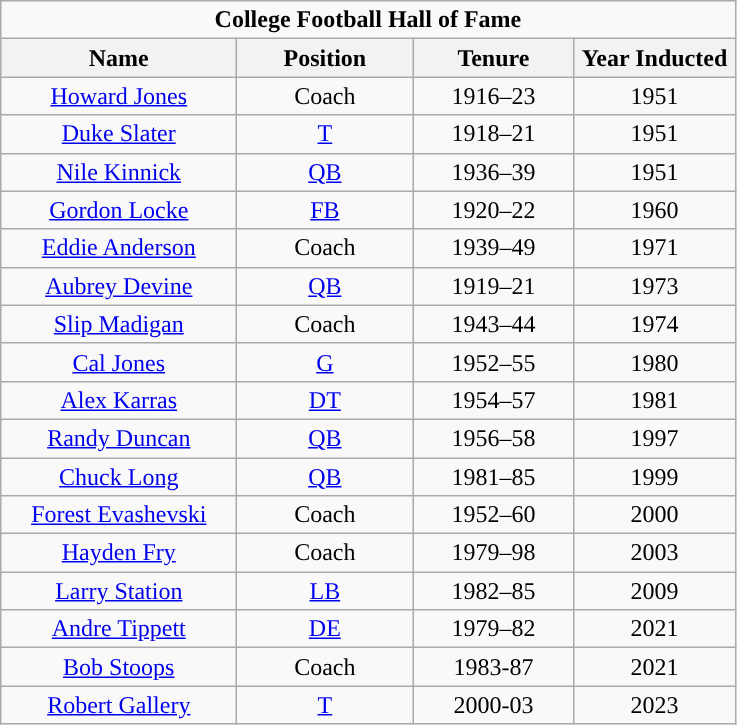<table class="wikitable sortable" style="text-align:center">
<tr>
<td colspan="5"><strong>College Football Hall of Fame</strong></td>
</tr>
<tr>
<th style="width:150px; ">Name</th>
<th style="width:110px; ">Position</th>
<th style="width:100px; ">Tenure</th>
<th style="width:100px; ">Year Inducted</th>
</tr>
<tr>
<td><a href='#'>Howard Jones</a></td>
<td>Coach</td>
<td>1916–23</td>
<td>1951</td>
</tr>
<tr>
<td><a href='#'>Duke Slater</a></td>
<td><a href='#'>T</a></td>
<td>1918–21</td>
<td>1951</td>
</tr>
<tr>
<td><a href='#'>Nile Kinnick</a></td>
<td><a href='#'>QB</a></td>
<td>1936–39</td>
<td>1951</td>
</tr>
<tr>
<td><a href='#'>Gordon Locke</a></td>
<td><a href='#'>FB</a></td>
<td>1920–22</td>
<td>1960</td>
</tr>
<tr>
<td><a href='#'>Eddie Anderson</a></td>
<td>Coach</td>
<td>1939–49</td>
<td>1971</td>
</tr>
<tr>
<td><a href='#'>Aubrey Devine</a></td>
<td><a href='#'>QB</a></td>
<td>1919–21</td>
<td>1973</td>
</tr>
<tr>
<td><a href='#'>Slip Madigan</a></td>
<td>Coach</td>
<td>1943–44</td>
<td>1974</td>
</tr>
<tr>
<td><a href='#'>Cal Jones</a></td>
<td><a href='#'>G</a></td>
<td>1952–55</td>
<td>1980</td>
</tr>
<tr>
<td><a href='#'>Alex Karras</a></td>
<td><a href='#'>DT</a></td>
<td>1954–57</td>
<td>1981</td>
</tr>
<tr>
<td><a href='#'>Randy Duncan</a></td>
<td><a href='#'>QB</a></td>
<td>1956–58</td>
<td>1997</td>
</tr>
<tr>
<td><a href='#'>Chuck Long</a></td>
<td><a href='#'>QB</a></td>
<td>1981–85</td>
<td>1999</td>
</tr>
<tr>
<td><a href='#'>Forest Evashevski</a></td>
<td>Coach</td>
<td>1952–60</td>
<td>2000</td>
</tr>
<tr>
<td><a href='#'>Hayden Fry</a></td>
<td>Coach</td>
<td>1979–98</td>
<td>2003</td>
</tr>
<tr>
<td><a href='#'>Larry Station</a></td>
<td><a href='#'>LB</a></td>
<td>1982–85</td>
<td>2009</td>
</tr>
<tr>
<td><a href='#'>Andre Tippett</a></td>
<td><a href='#'>DE</a></td>
<td>1979–82</td>
<td>2021</td>
</tr>
<tr>
<td><a href='#'>Bob Stoops</a></td>
<td>Coach</td>
<td>1983-87</td>
<td>2021</td>
</tr>
<tr>
<td><a href='#'>Robert Gallery</a></td>
<td><a href='#'>T</a></td>
<td>2000-03</td>
<td>2023</td>
</tr>
</table>
